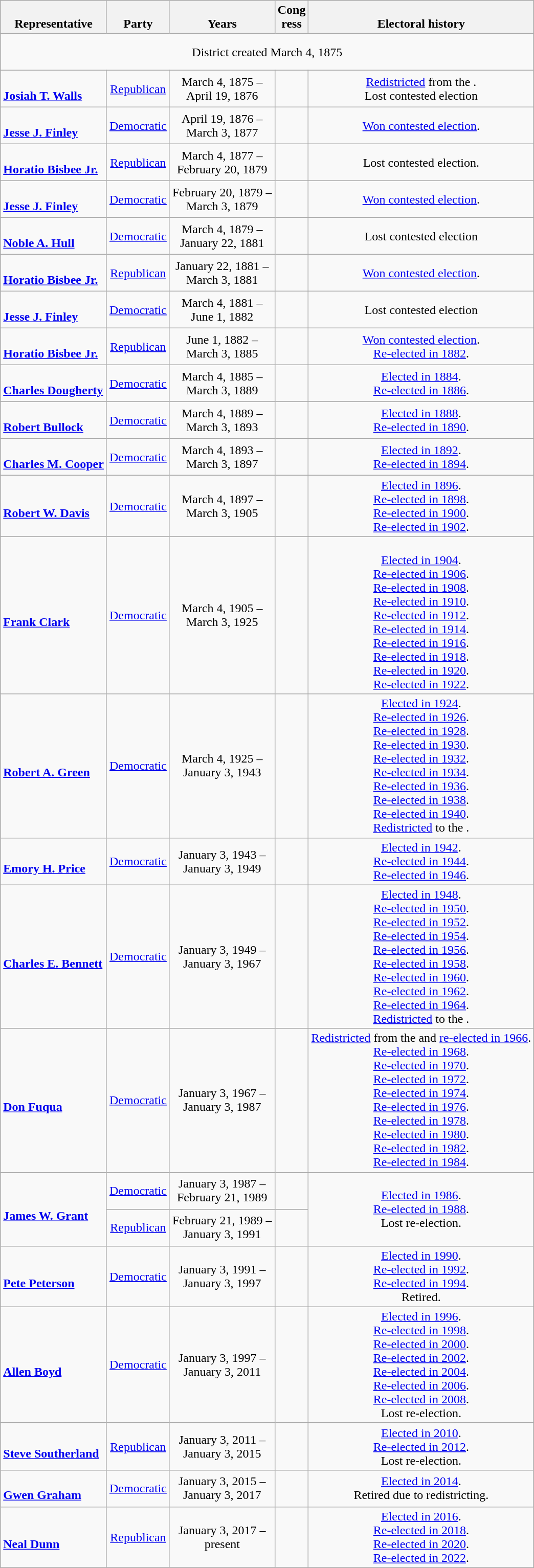<table class=wikitable style="text-align:center">
<tr valign=bottom>
<th>Representative</th>
<th>Party</th>
<th>Years</th>
<th>Cong<br>ress</th>
<th>Electoral history</th>
</tr>
<tr style="height:3em">
<td colspan=5>District created March 4, 1875</td>
</tr>
<tr style="height:3em">
<td align=left><br><strong><a href='#'>Josiah T. Walls</a></strong><br></td>
<td><a href='#'>Republican</a></td>
<td nowrap>March 4, 1875 –<br>April 19, 1876</td>
<td></td>
<td><a href='#'>Redistricted</a> from the .<br>Lost contested election</td>
</tr>
<tr style="height:3em">
<td align=left><br><strong><a href='#'>Jesse J. Finley</a></strong><br></td>
<td><a href='#'>Democratic</a></td>
<td nowrap>April 19, 1876 –<br>March 3, 1877</td>
<td></td>
<td><a href='#'>Won contested election</a>.<br></td>
</tr>
<tr style="height:3em">
<td align=left><br><strong><a href='#'>Horatio Bisbee Jr.</a></strong><br></td>
<td><a href='#'>Republican</a></td>
<td nowrap>March 4, 1877 –<br>February 20, 1879</td>
<td></td>
<td>Lost contested election.</td>
</tr>
<tr style="height:3em">
<td align=left><br><strong><a href='#'>Jesse J. Finley</a></strong><br></td>
<td><a href='#'>Democratic</a></td>
<td nowrap>February 20, 1879 –<br>March 3, 1879</td>
<td></td>
<td><a href='#'>Won contested election</a>.<br></td>
</tr>
<tr style="height:3em">
<td align=left><br><strong><a href='#'>Noble A. Hull</a></strong><br></td>
<td><a href='#'>Democratic</a></td>
<td nowrap>March 4, 1879 –<br>January 22, 1881</td>
<td></td>
<td>Lost contested election</td>
</tr>
<tr style="height:3em">
<td align=left><br><strong><a href='#'>Horatio Bisbee Jr.</a></strong><br></td>
<td><a href='#'>Republican</a></td>
<td nowrap>January 22, 1881 –<br>March 3, 1881</td>
<td></td>
<td><a href='#'>Won contested election</a>.<br></td>
</tr>
<tr style="height:3em">
<td align=left><br><strong><a href='#'>Jesse J. Finley</a></strong><br></td>
<td><a href='#'>Democratic</a></td>
<td nowrap>March 4, 1881 –<br>June 1, 1882</td>
<td></td>
<td>Lost contested election</td>
</tr>
<tr style="height:3em">
<td align=left><br><strong><a href='#'>Horatio Bisbee Jr.</a></strong><br></td>
<td><a href='#'>Republican</a></td>
<td nowrap>June 1, 1882 –<br>March 3, 1885</td>
<td></td>
<td><a href='#'>Won contested election</a>.<br><a href='#'>Re-elected in 1882</a>.<br></td>
</tr>
<tr style="height:3em">
<td align=left><br><strong><a href='#'>Charles Dougherty</a></strong><br></td>
<td><a href='#'>Democratic</a></td>
<td nowrap>March 4, 1885 –<br>March 3, 1889</td>
<td></td>
<td><a href='#'>Elected in 1884</a>.<br><a href='#'>Re-elected in 1886</a>.<br></td>
</tr>
<tr style="height:3em">
<td align=left><br><strong><a href='#'>Robert Bullock</a></strong><br></td>
<td><a href='#'>Democratic</a></td>
<td nowrap>March 4, 1889 –<br>March 3, 1893</td>
<td></td>
<td><a href='#'>Elected in 1888</a>.<br><a href='#'>Re-elected in 1890</a>.<br></td>
</tr>
<tr style="height:3em">
<td align=left><br><strong><a href='#'>Charles M. Cooper</a></strong><br></td>
<td><a href='#'>Democratic</a></td>
<td nowrap>March 4, 1893 –<br>March 3, 1897</td>
<td></td>
<td><a href='#'>Elected in 1892</a>.<br><a href='#'>Re-elected in 1894</a>.<br></td>
</tr>
<tr style="height:3em">
<td align=left><br><strong><a href='#'>Robert W. Davis</a></strong><br></td>
<td><a href='#'>Democratic</a></td>
<td nowrap>March 4, 1897 –<br>March 3, 1905</td>
<td></td>
<td><a href='#'>Elected in 1896</a>.<br><a href='#'>Re-elected in 1898</a>.<br><a href='#'>Re-elected in 1900</a>.<br><a href='#'>Re-elected in 1902</a>.<br></td>
</tr>
<tr style="height:3em">
<td align=left><br><strong><a href='#'>Frank Clark</a></strong><br></td>
<td><a href='#'>Democratic</a></td>
<td nowrap>March 4, 1905 –<br>March 3, 1925</td>
<td></td>
<td><br><a href='#'>Elected in 1904</a>.<br><a href='#'>Re-elected in 1906</a>.<br><a href='#'>Re-elected in 1908</a>.<br><a href='#'>Re-elected in 1910</a>.<br><a href='#'>Re-elected in 1912</a>.<br><a href='#'>Re-elected in 1914</a>.<br><a href='#'>Re-elected in 1916</a>.<br><a href='#'>Re-elected in 1918</a>.<br><a href='#'>Re-elected in 1920</a>.<br><a href='#'>Re-elected in 1922</a>.<br></td>
</tr>
<tr style="height:3em">
<td align=left><br><strong><a href='#'>Robert A. Green</a></strong><br></td>
<td><a href='#'>Democratic</a></td>
<td nowrap>March 4, 1925 –<br>January 3, 1943</td>
<td></td>
<td><a href='#'>Elected in 1924</a>.<br><a href='#'>Re-elected in 1926</a>.<br><a href='#'>Re-elected in 1928</a>.<br><a href='#'>Re-elected in 1930</a>.<br><a href='#'>Re-elected in 1932</a>.<br><a href='#'>Re-elected in 1934</a>.<br><a href='#'>Re-elected in 1936</a>.<br><a href='#'>Re-elected in 1938</a>.<br><a href='#'>Re-elected in 1940</a>.<br><a href='#'>Redistricted</a> to the .</td>
</tr>
<tr style="height:3em">
<td align=left><br><strong><a href='#'>Emory H. Price</a></strong><br></td>
<td><a href='#'>Democratic</a></td>
<td nowrap>January 3, 1943 –<br>January 3, 1949</td>
<td></td>
<td><a href='#'>Elected in 1942</a>.<br><a href='#'>Re-elected in 1944</a>.<br><a href='#'>Re-elected in 1946</a>.<br></td>
</tr>
<tr style="height:3em">
<td align=left><br><strong><a href='#'>Charles E. Bennett</a></strong><br></td>
<td><a href='#'>Democratic</a></td>
<td nowrap>January 3, 1949 –<br>January 3, 1967</td>
<td></td>
<td><a href='#'>Elected in 1948</a>.<br><a href='#'>Re-elected in 1950</a>.<br><a href='#'>Re-elected in 1952</a>.<br><a href='#'>Re-elected in 1954</a>.<br><a href='#'>Re-elected in 1956</a>.<br><a href='#'>Re-elected in 1958</a>.<br><a href='#'>Re-elected in 1960</a>.<br><a href='#'>Re-elected in 1962</a>.<br><a href='#'>Re-elected in 1964</a>.<br><a href='#'>Redistricted</a> to the .</td>
</tr>
<tr style="height:3em">
<td align=left><br><strong><a href='#'>Don Fuqua</a></strong><br></td>
<td><a href='#'>Democratic</a></td>
<td nowrap>January 3, 1967 –<br>January 3, 1987</td>
<td></td>
<td><a href='#'>Redistricted</a> from the  and <a href='#'>re-elected in 1966</a>.<br><a href='#'>Re-elected in 1968</a>.<br><a href='#'>Re-elected in 1970</a>.<br><a href='#'>Re-elected in 1972</a>.<br><a href='#'>Re-elected in 1974</a>.<br><a href='#'>Re-elected in 1976</a>.<br><a href='#'>Re-elected in 1978</a>.<br><a href='#'>Re-elected in 1980</a>.<br><a href='#'>Re-elected in 1982</a>.<br><a href='#'>Re-elected in 1984</a>.<br></td>
</tr>
<tr style="height:3em">
<td align=left rowspan=2><br><strong><a href='#'>James W. Grant</a></strong><br></td>
<td><a href='#'>Democratic</a></td>
<td nowrap>January 3, 1987 –<br>February 21, 1989</td>
<td></td>
<td rowspan=2><a href='#'>Elected in 1986</a>.<br><a href='#'>Re-elected in 1988</a>.<br>Lost re-election.</td>
</tr>
<tr style="height:3em">
<td><a href='#'>Republican</a></td>
<td nowrap>February 21, 1989 –<br>January 3, 1991</td>
<td></td>
</tr>
<tr style="height:3em">
<td align=left><br><strong><a href='#'>Pete Peterson</a></strong><br></td>
<td><a href='#'>Democratic</a></td>
<td nowrap>January 3, 1991 –<br>January 3, 1997</td>
<td></td>
<td><a href='#'>Elected in 1990</a>.<br><a href='#'>Re-elected in 1992</a>.<br><a href='#'>Re-elected in 1994</a>.<br>Retired.</td>
</tr>
<tr style="height:3em">
<td align=left><br><strong><a href='#'>Allen Boyd</a></strong><br></td>
<td><a href='#'>Democratic</a></td>
<td nowrap>January 3, 1997 –<br>January 3, 2011</td>
<td></td>
<td><a href='#'>Elected in 1996</a>.<br><a href='#'>Re-elected in 1998</a>.<br><a href='#'>Re-elected in 2000</a>.<br><a href='#'>Re-elected in 2002</a>.<br><a href='#'>Re-elected in 2004</a>.<br><a href='#'>Re-elected in 2006</a>.<br><a href='#'>Re-elected in 2008</a>.<br>Lost re-election.</td>
</tr>
<tr style="height:3em">
<td align=left><br><strong><a href='#'>Steve Southerland</a></strong><br></td>
<td><a href='#'>Republican</a></td>
<td nowrap>January 3, 2011 –<br>January 3, 2015</td>
<td></td>
<td><a href='#'>Elected in 2010</a>.<br><a href='#'>Re-elected in 2012</a>.<br>Lost re-election.</td>
</tr>
<tr style="height:3em">
<td align=left><br><strong><a href='#'>Gwen Graham</a></strong><br></td>
<td><a href='#'>Democratic</a></td>
<td nowrap>January 3, 2015 –<br>January 3, 2017</td>
<td></td>
<td><a href='#'>Elected in 2014</a>.<br>Retired due to redistricting.</td>
</tr>
<tr style="height:3em">
<td align=left><br><strong><a href='#'>Neal Dunn</a> </strong><br></td>
<td><a href='#'>Republican</a></td>
<td nowrap>January 3, 2017 –<br>present</td>
<td></td>
<td><a href='#'>Elected in 2016</a>.<br><a href='#'>Re-elected in 2018</a>.<br><a href='#'>Re-elected in 2020</a>.<br><a href='#'>Re-elected in 2022</a>.</td>
</tr>
</table>
